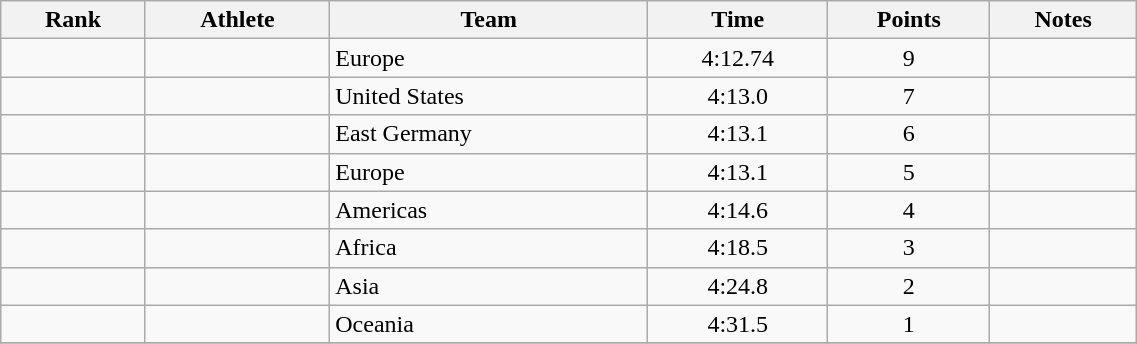<table class="wikitable sortable" style="text-align:center" width="60%">
<tr>
<th>Rank</th>
<th>Athlete</th>
<th>Team</th>
<th>Time</th>
<th>Points</th>
<th>Notes</th>
</tr>
<tr>
<td></td>
<td align="left"></td>
<td align=left>Europe</td>
<td>4:12.74</td>
<td>9</td>
<td></td>
</tr>
<tr>
<td></td>
<td align="left"></td>
<td align=left>United States</td>
<td>4:13.0</td>
<td>7</td>
<td></td>
</tr>
<tr>
<td></td>
<td align="left"></td>
<td align=left>East Germany</td>
<td>4:13.1</td>
<td>6</td>
<td></td>
</tr>
<tr>
<td></td>
<td align="left"></td>
<td align=left>Europe</td>
<td>4:13.1</td>
<td>5</td>
<td></td>
</tr>
<tr>
<td></td>
<td align="left"></td>
<td align=left>Americas</td>
<td>4:14.6</td>
<td>4</td>
<td></td>
</tr>
<tr>
<td></td>
<td align="left"></td>
<td align=left>Africa</td>
<td>4:18.5</td>
<td>3</td>
<td></td>
</tr>
<tr>
<td></td>
<td align="left"></td>
<td align=left>Asia</td>
<td>4:24.8</td>
<td>2</td>
<td></td>
</tr>
<tr>
<td></td>
<td align="left"></td>
<td align=left>Oceania</td>
<td>4:31.5</td>
<td>1</td>
<td></td>
</tr>
<tr>
</tr>
</table>
